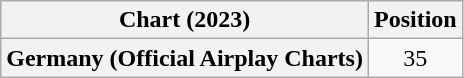<table class="wikitable plainrowheaders" style="text-align:center">
<tr>
<th scope="col">Chart (2023)</th>
<th scope="col">Position</th>
</tr>
<tr>
<th scope="row">Germany (Official Airplay Charts)</th>
<td>35</td>
</tr>
</table>
